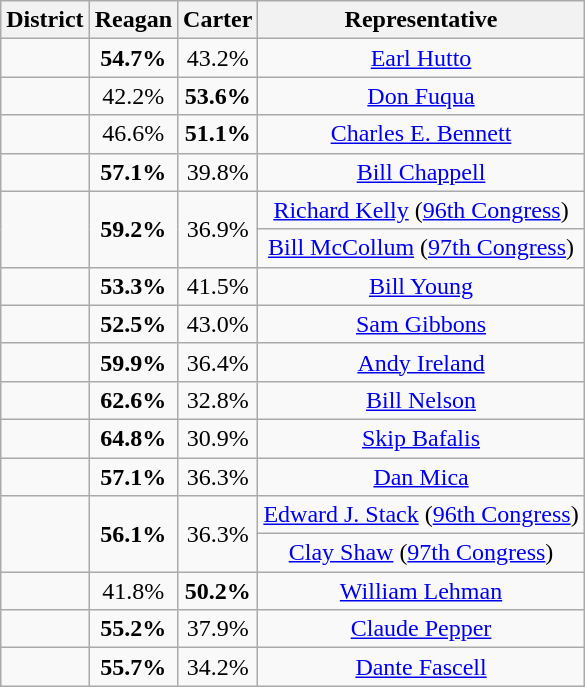<table class=wikitable>
<tr>
<th>District</th>
<th>Reagan</th>
<th>Carter</th>
<th>Representative</th>
</tr>
<tr align=center>
<td></td>
<td><strong>54.7%</strong></td>
<td>43.2%</td>
<td><a href='#'>Earl Hutto</a></td>
</tr>
<tr align=center>
<td></td>
<td>42.2%</td>
<td><strong>53.6%</strong></td>
<td><a href='#'>Don Fuqua</a></td>
</tr>
<tr align=center>
<td></td>
<td>46.6%</td>
<td><strong>51.1%</strong></td>
<td><a href='#'>Charles E. Bennett</a></td>
</tr>
<tr align=center>
<td></td>
<td><strong>57.1%</strong></td>
<td>39.8%</td>
<td><a href='#'>Bill Chappell</a></td>
</tr>
<tr align=center>
<td rowspan=2 ></td>
<td rowspan=2><strong>59.2%</strong></td>
<td rowspan=2>36.9%</td>
<td><a href='#'>Richard Kelly</a> (<a href='#'>96th Congress</a>)</td>
</tr>
<tr align=center>
<td><a href='#'>Bill McCollum</a> (<a href='#'>97th Congress</a>)</td>
</tr>
<tr align=center>
<td></td>
<td><strong>53.3%</strong></td>
<td>41.5%</td>
<td><a href='#'>Bill Young</a></td>
</tr>
<tr align=center>
<td></td>
<td><strong>52.5%</strong></td>
<td>43.0%</td>
<td><a href='#'>Sam Gibbons</a></td>
</tr>
<tr align=center>
<td></td>
<td><strong>59.9%</strong></td>
<td>36.4%</td>
<td><a href='#'>Andy Ireland</a></td>
</tr>
<tr align=center>
<td></td>
<td><strong>62.6%</strong></td>
<td>32.8%</td>
<td><a href='#'>Bill Nelson</a></td>
</tr>
<tr align=center>
<td></td>
<td><strong>64.8%</strong></td>
<td>30.9%</td>
<td><a href='#'>Skip Bafalis</a></td>
</tr>
<tr align=center>
<td></td>
<td><strong>57.1%</strong></td>
<td>36.3%</td>
<td><a href='#'>Dan Mica</a></td>
</tr>
<tr align=center>
<td rowspan=2 ></td>
<td rowspan=2><strong>56.1%</strong></td>
<td rowspan=2>36.3%</td>
<td><a href='#'>Edward J. Stack</a> (<a href='#'>96th Congress</a>)</td>
</tr>
<tr align=center>
<td><a href='#'>Clay Shaw</a> (<a href='#'>97th Congress</a>)</td>
</tr>
<tr align=center>
<td></td>
<td>41.8%</td>
<td><strong>50.2%</strong></td>
<td><a href='#'>William Lehman</a></td>
</tr>
<tr align=center>
<td></td>
<td><strong>55.2%</strong></td>
<td>37.9%</td>
<td><a href='#'>Claude Pepper</a></td>
</tr>
<tr align=center>
<td></td>
<td><strong>55.7%</strong></td>
<td>34.2%</td>
<td><a href='#'>Dante Fascell</a></td>
</tr>
</table>
